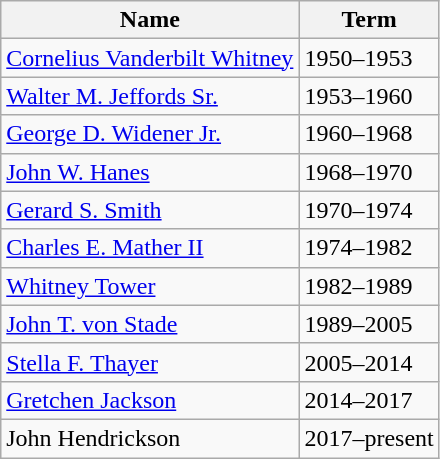<table class="wikitable">
<tr>
<th>Name</th>
<th>Term</th>
</tr>
<tr>
<td><a href='#'>Cornelius Vanderbilt Whitney</a></td>
<td>1950–1953</td>
</tr>
<tr>
<td><a href='#'>Walter M. Jeffords Sr.</a></td>
<td>1953–1960</td>
</tr>
<tr>
<td><a href='#'>George D. Widener Jr.</a></td>
<td>1960–1968</td>
</tr>
<tr>
<td><a href='#'>John W. Hanes</a></td>
<td>1968–1970</td>
</tr>
<tr>
<td><a href='#'>Gerard S. Smith</a></td>
<td>1970–1974</td>
</tr>
<tr>
<td><a href='#'>Charles E. Mather II</a></td>
<td>1974–1982</td>
</tr>
<tr>
<td><a href='#'>Whitney Tower</a></td>
<td>1982–1989</td>
</tr>
<tr>
<td><a href='#'>John T. von Stade</a></td>
<td>1989–2005</td>
</tr>
<tr>
<td><a href='#'>Stella F. Thayer</a></td>
<td>2005–2014</td>
</tr>
<tr>
<td><a href='#'>Gretchen Jackson</a></td>
<td>2014–2017</td>
</tr>
<tr>
<td>John Hendrickson</td>
<td>2017–present</td>
</tr>
</table>
